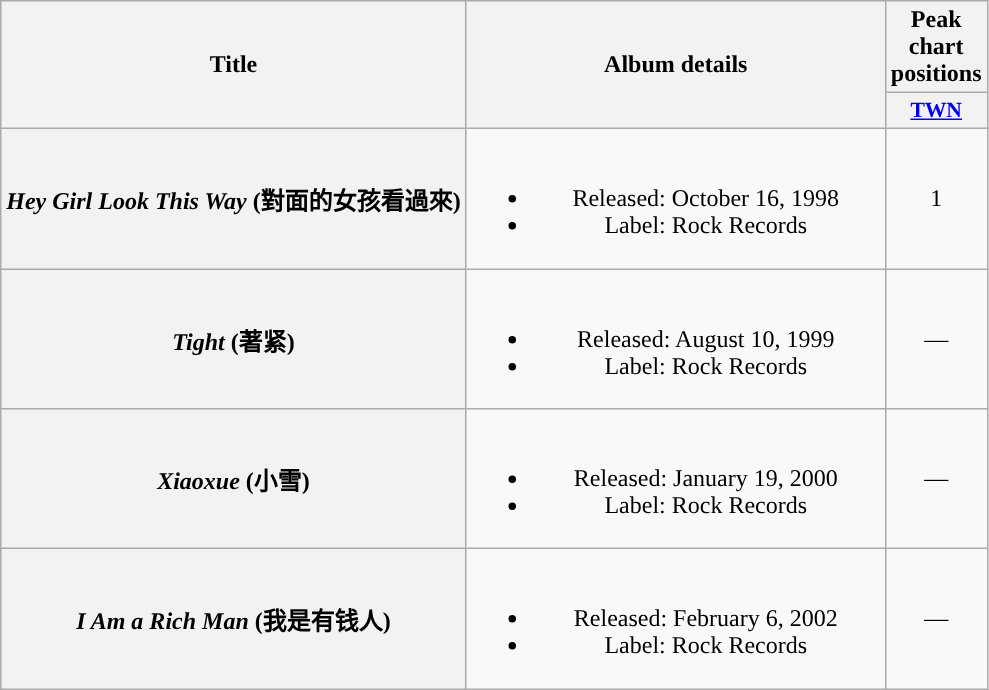<table class="wikitable plainrowheaders" style="text-align:center;">
<tr>
<th rowspan="2">Title</th>
<th rowspan="2" style="width:17em">Album details</th>
<th rowspan="1" scope="col">Peak chart positions</th>
</tr>
<tr>
<th scope="col" style="width:3em;font-size:90%;"><a href='#'>TWN</a><br></th>
</tr>
<tr>
<th scope="row"><em>Hey Girl Look This Way</em> (對面的女孩看過來)</th>
<td><br><ul><li>Released: October 16, 1998</li><li>Label: Rock Records</li></ul></td>
<td>1</td>
</tr>
<tr>
<th scope="row"><em>Tight</em> (著紧)</th>
<td><br><ul><li>Released: August 10, 1999</li><li>Label: Rock Records</li></ul></td>
<td>—</td>
</tr>
<tr>
<th scope="row"><em>Xiaoxue</em> (小雪)</th>
<td><br><ul><li>Released: January 19, 2000</li><li>Label: Rock Records</li></ul></td>
<td>—</td>
</tr>
<tr>
<th scope="row"><em>I Am a Rich Man</em> (我是有钱人)</th>
<td><br><ul><li>Released: February 6, 2002</li><li>Label: Rock Records</li></ul></td>
<td>—</td>
</tr>
</table>
